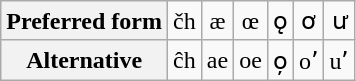<table class="wikitable" style=text-align:center>
<tr>
<th>Preferred form</th>
<td>čh</td>
<td>æ</td>
<td>œ</td>
<td>ǫ</td>
<td>ơ</td>
<td>ư</td>
</tr>
<tr>
<th>Alternative</th>
<td>ĉh</td>
<td>ae</td>
<td>oe</td>
<td>o̦</td>
<td>oʼ</td>
<td>uʼ</td>
</tr>
</table>
